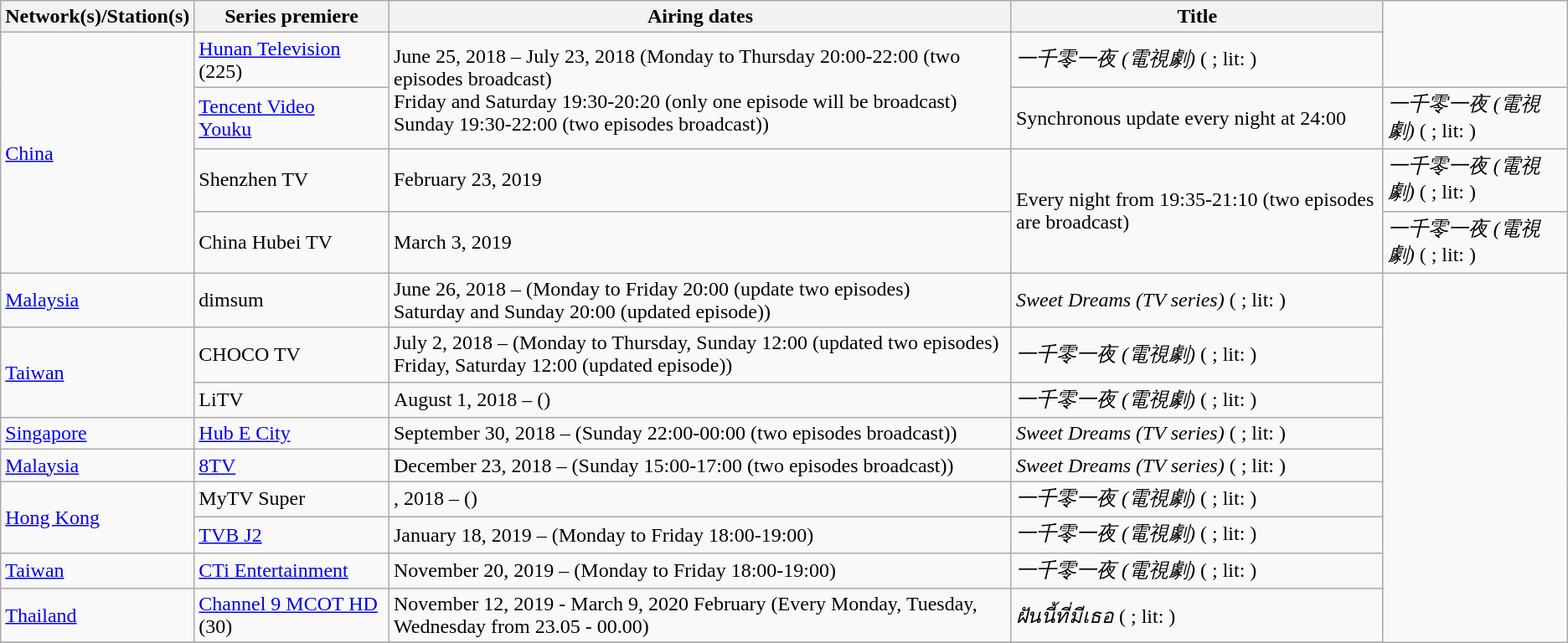<table class="wikitable">
<tr>
<th>Network(s)/Station(s)</th>
<th>Series premiere</th>
<th>Airing dates</th>
<th>Title</th>
</tr>
<tr>
<td rowspan="4"> <a href='#'>China</a></td>
<td><a href='#'>Hunan Television</a> (225)</td>
<td rowspan="2">June 25, 2018 – July 23, 2018 (Monday to Thursday 20:00-22:00 (two episodes broadcast) <br> Friday and Saturday 19:30-20:20 (only one episode will be broadcast) <br> Sunday 19:30-22:00 (two episodes broadcast))</td>
<td><em>一千零一夜 (電視劇)</em> (<em> </em>; lit: <em> </em>)</td>
</tr>
<tr>
<td><a href='#'>Tencent Video</a> <br> <a href='#'>Youku</a></td>
<td>Synchronous update every night at 24:00</td>
<td><em>一千零一夜 (電視劇)</em> (<em> </em>; lit: <em> </em>)</td>
</tr>
<tr>
<td>Shenzhen TV</td>
<td>February 23, 2019</td>
<td rowspan="2">Every night from 19:35-21:10 (two episodes are broadcast)</td>
<td><em>一千零一夜 (電視劇)</em> (<em> </em>; lit: <em> </em>)</td>
</tr>
<tr>
<td>China Hubei TV</td>
<td>March 3, 2019</td>
<td><em>一千零一夜 (電視劇)</em> (<em> </em>; lit: <em> </em>)</td>
</tr>
<tr>
<td> <a href='#'>Malaysia</a></td>
<td>dimsum</td>
<td>June 26, 2018 – (Monday to Friday 20:00 (update two episodes) <br> Saturday and Sunday 20:00 (updated episode))</td>
<td><em>Sweet Dreams (TV series)</em> (<em> </em>; lit: <em> </em>)</td>
</tr>
<tr>
<td rowspan="2"> <a href='#'>Taiwan</a></td>
<td>CHOCO TV</td>
<td>July 2, 2018 – (Monday to Thursday, Sunday 12:00 (updated two episodes) <br> Friday, Saturday 12:00 (updated episode))</td>
<td><em>一千零一夜 (電視劇)</em> (<em> </em>; lit: <em> </em>)</td>
</tr>
<tr>
<td>LiTV</td>
<td>August 1, 2018 – ()</td>
<td><em>一千零一夜 (電視劇)</em> (<em> </em>; lit: <em> </em>)</td>
</tr>
<tr>
<td> <a href='#'>Singapore</a></td>
<td><a href='#'>Hub E City</a></td>
<td>September 30, 2018 – (Sunday 22:00-00:00 (two episodes broadcast))</td>
<td><em>Sweet Dreams (TV series)</em> (<em> </em>; lit: <em> </em>)</td>
</tr>
<tr>
<td> <a href='#'>Malaysia</a></td>
<td><a href='#'>8TV</a></td>
<td>December 23, 2018 – (Sunday 15:00-17:00 (two episodes broadcast))</td>
<td><em>Sweet Dreams (TV series)</em> (<em> </em>; lit: <em> </em>)</td>
</tr>
<tr>
<td rowspan="2"> <a href='#'>Hong Kong</a></td>
<td>MyTV Super</td>
<td>, 2018 – ()</td>
<td><em>一千零一夜 (電視劇)</em> (<em> </em>; lit: <em> </em>)</td>
</tr>
<tr>
<td><a href='#'>TVB J2</a></td>
<td>January 18, 2019 – (Monday to Friday 18:00-19:00)</td>
<td><em>一千零一夜 (電視劇)</em> (<em> </em>; lit: <em> </em>)</td>
</tr>
<tr>
<td> <a href='#'>Taiwan</a></td>
<td><a href='#'>CTi Entertainment</a></td>
<td>November 20, 2019 – (Monday to Friday 18:00-19:00)</td>
<td><em>一千零一夜 (電視劇)</em> (<em> </em>; lit: <em> </em>)</td>
</tr>
<tr>
<td> <a href='#'>Thailand</a></td>
<td><a href='#'>Channel 9 MCOT HD</a> (30)</td>
<td>November 12, 2019 - March 9, 2020 February (Every Monday, Tuesday, Wednesday from 23.05 - 00.00)</td>
<td><em>ฝันนี้ที่มีเธอ</em> (<em> </em>; lit: <em> </em>)</td>
</tr>
<tr>
</tr>
</table>
